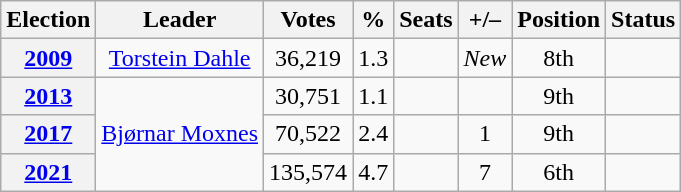<table class="wikitable" style="text-align:center;">
<tr>
<th>Election</th>
<th>Leader</th>
<th>Votes</th>
<th>%</th>
<th>Seats</th>
<th>+/–</th>
<th>Position</th>
<th>Status</th>
</tr>
<tr>
<th><a href='#'>2009</a></th>
<td><a href='#'>Torstein Dahle</a></td>
<td>36,219</td>
<td>1.3</td>
<td></td>
<td><em>New</em></td>
<td> 8th</td>
<td></td>
</tr>
<tr>
<th><a href='#'>2013</a></th>
<td rowspan=3><a href='#'>Bjørnar Moxnes</a></td>
<td>30,751</td>
<td>1.1</td>
<td></td>
<td></td>
<td> 9th</td>
<td></td>
</tr>
<tr>
<th><a href='#'>2017</a></th>
<td>70,522</td>
<td>2.4</td>
<td></td>
<td> 1</td>
<td> 9th</td>
<td></td>
</tr>
<tr>
<th><a href='#'>2021</a></th>
<td>135,574</td>
<td>4.7</td>
<td></td>
<td> 7</td>
<td> 6th</td>
<td></td>
</tr>
</table>
